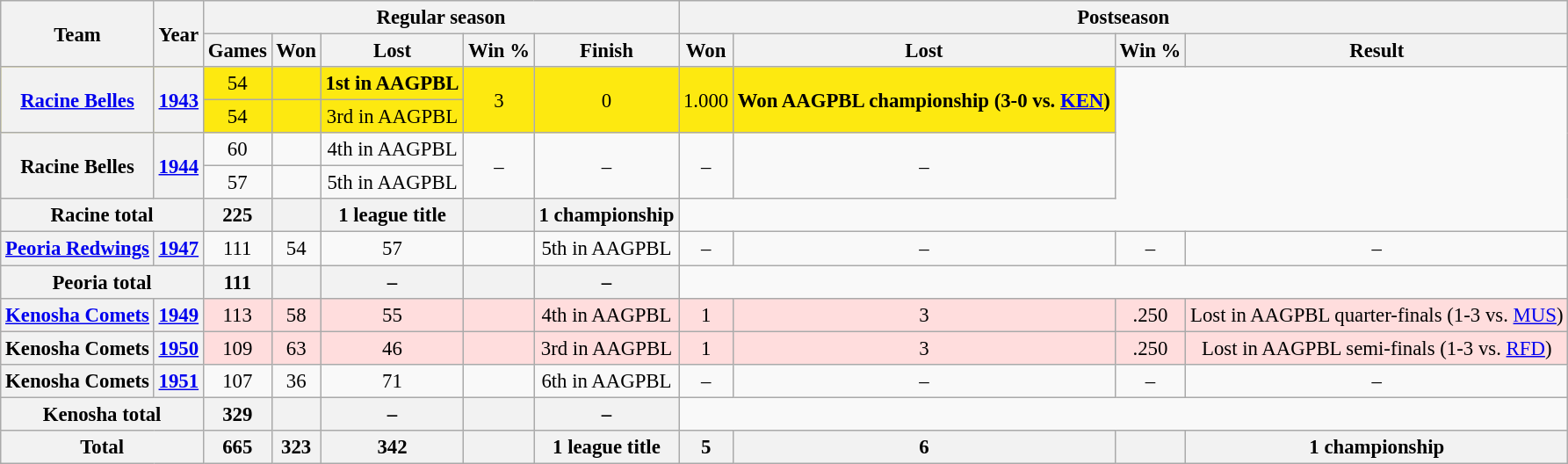<table class="wikitable" style="font-size: 95%; text-align:center;">
<tr>
<th rowspan="2">Team</th>
<th rowspan="2">Year</th>
<th colspan="5">Regular season</th>
<th colspan="4">Postseason</th>
</tr>
<tr>
<th>Games</th>
<th>Won</th>
<th>Lost</th>
<th>Win %</th>
<th>Finish</th>
<th>Won</th>
<th>Lost</th>
<th>Win %</th>
<th>Result</th>
</tr>
<tr style="background:#fde910">
<th rowspan=2><a href='#'>Racine Belles</a></th>
<th rowspan=2><a href='#'>1943</a></th>
<td>54</td>
<td></td>
<td><strong>1st in AAGPBL</strong></td>
<td rowspan=2>3</td>
<td rowspan=2>0</td>
<td rowspan=2>1.000</td>
<td rowspan=2><strong>Won AAGPBL championship (3-0 vs. <a href='#'>KEN</a>)</strong></td>
</tr>
<tr style="background:#fde910">
<td>54</td>
<td></td>
<td>3rd in AAGPBL</td>
</tr>
<tr>
<th rowspan=2>Racine Belles</th>
<th rowspan=2><a href='#'>1944</a></th>
<td>60</td>
<td></td>
<td>4th in AAGPBL</td>
<td rowspan=2>–</td>
<td rowspan=2>–</td>
<td rowspan=2>–</td>
<td rowspan=2>–</td>
</tr>
<tr>
<td>57</td>
<td></td>
<td>5th in AAGPBL</td>
</tr>
<tr>
<th colspan="2">Racine total</th>
<th>225</th>
<th></th>
<th>1 league title</th>
<th></th>
<th>1 championship</th>
</tr>
<tr>
<th><a href='#'>Peoria Redwings</a></th>
<th><a href='#'>1947</a></th>
<td>111</td>
<td>54</td>
<td>57</td>
<td></td>
<td>5th in AAGPBL</td>
<td>–</td>
<td>–</td>
<td>–</td>
<td>–</td>
</tr>
<tr>
<th colspan="2">Peoria total</th>
<th>111</th>
<th></th>
<th>–</th>
<th></th>
<th>–</th>
</tr>
<tr ! style="background:#fdd;">
<th><a href='#'>Kenosha Comets</a></th>
<th><a href='#'>1949</a></th>
<td>113</td>
<td>58</td>
<td>55</td>
<td></td>
<td>4th in AAGPBL</td>
<td>1</td>
<td>3</td>
<td>.250</td>
<td>Lost in AAGPBL quarter-finals (1-3 vs. <a href='#'>MUS</a>)</td>
</tr>
<tr ! style="background:#fdd;">
<th>Kenosha Comets</th>
<th><a href='#'>1950</a></th>
<td>109</td>
<td>63</td>
<td>46</td>
<td></td>
<td>3rd in AAGPBL</td>
<td>1</td>
<td>3</td>
<td>.250</td>
<td>Lost in AAGPBL semi-finals (1-3 vs. <a href='#'>RFD</a>)</td>
</tr>
<tr>
<th>Kenosha Comets</th>
<th><a href='#'>1951</a></th>
<td>107</td>
<td>36</td>
<td>71</td>
<td></td>
<td>6th in AAGPBL</td>
<td>–</td>
<td>–</td>
<td>–</td>
<td>–</td>
</tr>
<tr>
<th colspan="2">Kenosha total</th>
<th>329</th>
<th></th>
<th>–</th>
<th></th>
<th>–</th>
</tr>
<tr>
<th colspan="2">Total</th>
<th>665</th>
<th>323</th>
<th>342</th>
<th></th>
<th>1 league title</th>
<th>5</th>
<th>6</th>
<th></th>
<th>1 championship</th>
</tr>
</table>
